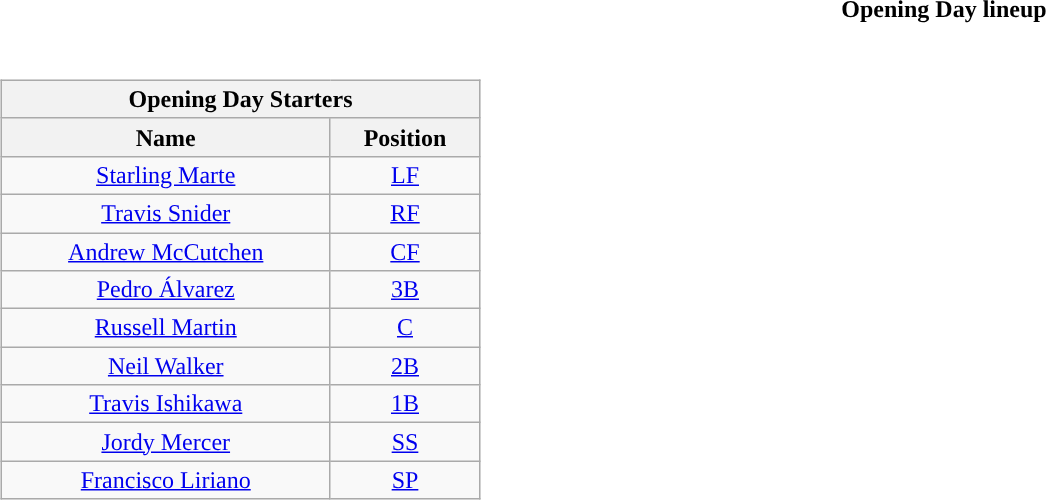<table class="toccolours collapsible collapsed" style="width:100%; background:inherit">
<tr>
<th>Opening Day lineup</th>
</tr>
<tr>
<td><br><table class="wikitable" style="text-align:center; width:20em;">
<tr>
<th colspan="2">Opening Day Starters</th>
</tr>
<tr>
<th>Name</th>
<th>Position</th>
</tr>
<tr>
<td><a href='#'>Starling Marte</a></td>
<td><a href='#'>LF</a></td>
</tr>
<tr>
<td><a href='#'>Travis Snider</a></td>
<td><a href='#'>RF</a></td>
</tr>
<tr>
<td><a href='#'>Andrew McCutchen</a></td>
<td><a href='#'>CF</a></td>
</tr>
<tr>
<td><a href='#'>Pedro Álvarez</a></td>
<td><a href='#'>3B</a></td>
</tr>
<tr>
<td><a href='#'>Russell Martin</a></td>
<td><a href='#'>C</a></td>
</tr>
<tr>
<td><a href='#'>Neil Walker</a></td>
<td><a href='#'>2B</a></td>
</tr>
<tr>
<td><a href='#'>Travis Ishikawa</a></td>
<td><a href='#'>1B</a></td>
</tr>
<tr>
<td><a href='#'>Jordy Mercer</a></td>
<td><a href='#'>SS</a></td>
</tr>
<tr>
<td><a href='#'>Francisco Liriano</a></td>
<td><a href='#'>SP</a></td>
</tr>
</table>
</td>
</tr>
</table>
